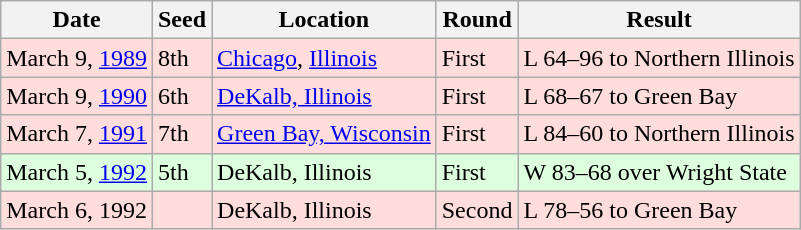<table class="wikitable">
<tr>
<th>Date</th>
<th>Seed</th>
<th>Location</th>
<th>Round</th>
<th>Result</th>
</tr>
<tr style="background:#ffdddd; ">
<td>March 9, <a href='#'>1989</a></td>
<td>8th</td>
<td><a href='#'>Chicago</a>, <a href='#'>Illinois</a></td>
<td>First</td>
<td>L 64–96 to Northern Illinois</td>
</tr>
<tr style="background:#ffdddd; ">
<td>March 9, <a href='#'>1990</a></td>
<td>6th</td>
<td><a href='#'>DeKalb, Illinois</a></td>
<td>First</td>
<td>L 68–67 to Green Bay</td>
</tr>
<tr style="background:#ffdddd; ">
<td>March 7, <a href='#'>1991</a></td>
<td>7th</td>
<td><a href='#'>Green Bay, Wisconsin</a></td>
<td>First</td>
<td>L 84–60 to Northern Illinois</td>
</tr>
<tr style="background:#ddffdd; ">
<td>March 5, <a href='#'>1992</a></td>
<td>5th</td>
<td>DeKalb, Illinois</td>
<td>First</td>
<td>W 83–68 over Wright State</td>
</tr>
<tr style="background:#ffdddd; ">
<td>March 6, 1992</td>
<td></td>
<td>DeKalb, Illinois</td>
<td>Second</td>
<td>L 78–56 to Green Bay</td>
</tr>
</table>
